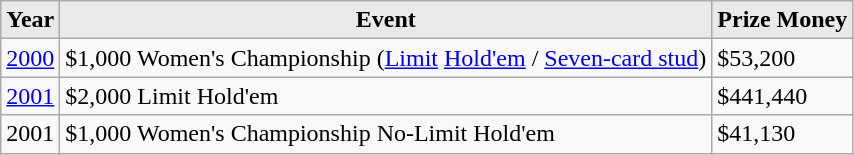<table class="wikitable">
<tr>
<th style="background: #E9E9E9;">Year</th>
<th style="background: #E9E9E9;">Event</th>
<th style="background: #E9E9E9;">Prize Money</th>
</tr>
<tr>
<td><a href='#'>2000</a></td>
<td>$1,000 Women's Championship (<a href='#'>Limit</a> <a href='#'>Hold'em</a> / <a href='#'>Seven-card stud</a>)</td>
<td>$53,200 </td>
</tr>
<tr>
<td><a href='#'>2001</a></td>
<td>$2,000 Limit Hold'em</td>
<td>$441,440</td>
</tr>
<tr>
<td>2001</td>
<td>$1,000 Women's Championship No-Limit Hold'em</td>
<td>$41,130</td>
</tr>
</table>
